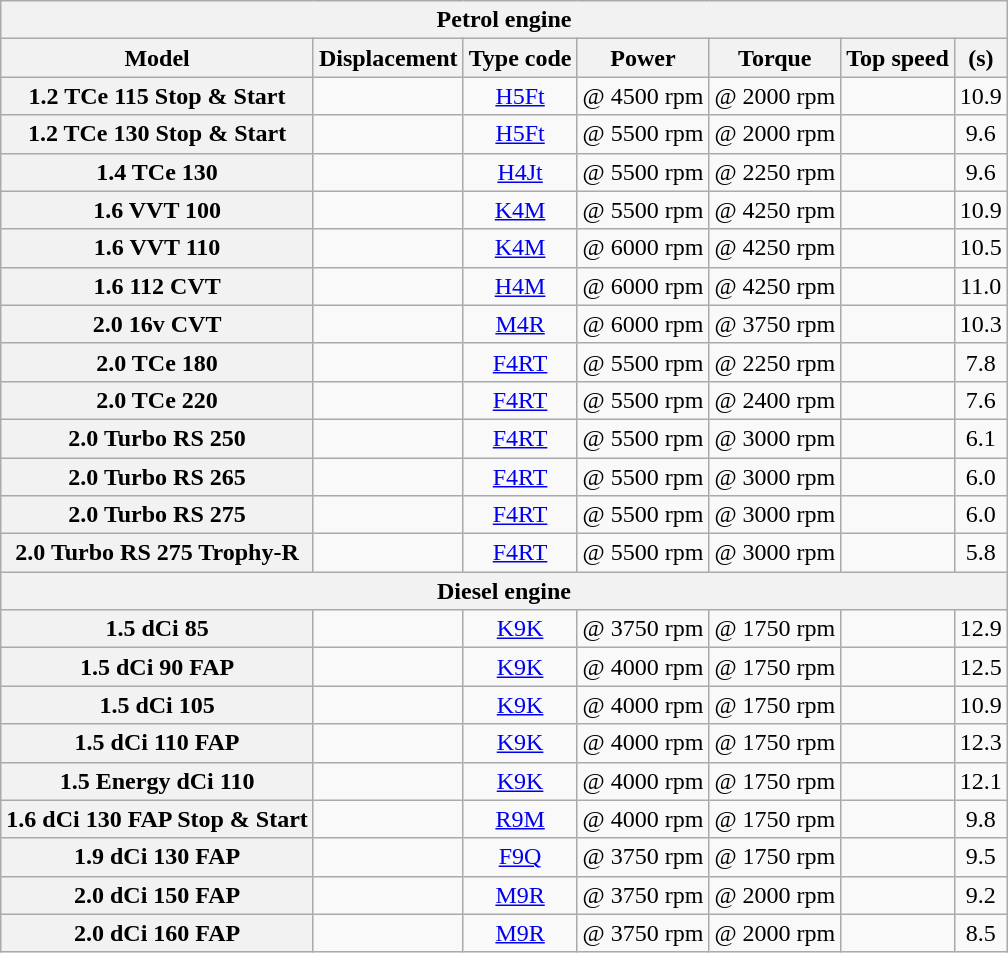<table class="wikitable" style="text-align: center;">
<tr>
<th colspan=7>Petrol engine</th>
</tr>
<tr>
<th>Model</th>
<th>Displacement</th>
<th>Type code</th>
<th>Power</th>
<th>Torque</th>
<th>Top speed</th>
<th> (s)</th>
</tr>
<tr>
<th>1.2 TCe 115 Stop & Start</th>
<td></td>
<td><a href='#'>H5Ft</a></td>
<td> @ 4500 rpm</td>
<td> @ 2000 rpm</td>
<td></td>
<td>10.9</td>
</tr>
<tr>
<th>1.2 TCe 130 Stop & Start</th>
<td></td>
<td><a href='#'>H5Ft</a></td>
<td> @ 5500 rpm</td>
<td> @ 2000 rpm</td>
<td></td>
<td>9.6</td>
</tr>
<tr>
<th>1.4 TCe 130</th>
<td></td>
<td><a href='#'>H4Jt</a></td>
<td> @ 5500 rpm</td>
<td> @ 2250 rpm</td>
<td></td>
<td>9.6</td>
</tr>
<tr>
<th>1.6 VVT 100</th>
<td></td>
<td><a href='#'>K4M</a></td>
<td> @ 5500 rpm</td>
<td> @ 4250 rpm</td>
<td></td>
<td>10.9</td>
</tr>
<tr>
<th>1.6 VVT 110</th>
<td></td>
<td><a href='#'>K4M</a></td>
<td> @ 6000 rpm</td>
<td> @ 4250 rpm</td>
<td></td>
<td>10.5</td>
</tr>
<tr>
<th>1.6 112 CVT</th>
<td></td>
<td><a href='#'>H4M</a></td>
<td> @ 6000 rpm</td>
<td> @ 4250 rpm</td>
<td></td>
<td>11.0</td>
</tr>
<tr>
<th>2.0 16v CVT</th>
<td></td>
<td><a href='#'>M4R</a></td>
<td> @ 6000 rpm</td>
<td> @ 3750 rpm</td>
<td></td>
<td>10.3</td>
</tr>
<tr>
<th>2.0 TCe 180</th>
<td></td>
<td><a href='#'>F4RT</a></td>
<td> @ 5500 rpm</td>
<td> @ 2250 rpm</td>
<td></td>
<td>7.8</td>
</tr>
<tr>
<th>2.0 TCe 220</th>
<td></td>
<td><a href='#'>F4RT</a></td>
<td> @ 5500 rpm</td>
<td> @ 2400 rpm</td>
<td></td>
<td>7.6</td>
</tr>
<tr>
<th>2.0 Turbo RS 250</th>
<td></td>
<td><a href='#'>F4RT</a></td>
<td> @ 5500 rpm</td>
<td> @ 3000 rpm</td>
<td></td>
<td>6.1</td>
</tr>
<tr>
<th>2.0 Turbo RS 265</th>
<td></td>
<td><a href='#'>F4RT</a></td>
<td> @ 5500 rpm</td>
<td> @ 3000 rpm</td>
<td></td>
<td>6.0</td>
</tr>
<tr>
<th>2.0 Turbo RS 275</th>
<td></td>
<td><a href='#'>F4RT</a></td>
<td> @ 5500 rpm</td>
<td> @ 3000 rpm</td>
<td></td>
<td>6.0</td>
</tr>
<tr>
<th>2.0 Turbo RS 275 Trophy-R</th>
<td></td>
<td><a href='#'>F4RT</a></td>
<td> @ 5500 rpm</td>
<td> @ 3000 rpm</td>
<td></td>
<td>5.8</td>
</tr>
<tr>
<th colspan=7> Diesel engine</th>
</tr>
<tr>
<th>1.5 dCi 85</th>
<td></td>
<td><a href='#'>K9K</a></td>
<td> @ 3750 rpm</td>
<td> @ 1750 rpm</td>
<td></td>
<td>12.9</td>
</tr>
<tr>
<th>1.5 dCi 90 FAP</th>
<td></td>
<td><a href='#'>K9K</a></td>
<td> @ 4000 rpm</td>
<td> @ 1750 rpm</td>
<td></td>
<td>12.5</td>
</tr>
<tr>
<th>1.5 dCi 105</th>
<td></td>
<td><a href='#'>K9K</a></td>
<td> @ 4000 rpm</td>
<td> @ 1750 rpm</td>
<td></td>
<td>10.9</td>
</tr>
<tr>
<th>1.5 dCi 110 FAP</th>
<td></td>
<td><a href='#'>K9K</a></td>
<td> @ 4000 rpm</td>
<td> @ 1750 rpm</td>
<td></td>
<td>12.3</td>
</tr>
<tr>
<th>1.5 Energy dCi 110</th>
<td></td>
<td><a href='#'>K9K</a></td>
<td> @ 4000 rpm</td>
<td> @ 1750 rpm</td>
<td></td>
<td>12.1</td>
</tr>
<tr>
<th>1.6 dCi 130 FAP Stop & Start</th>
<td></td>
<td><a href='#'>R9M</a></td>
<td> @ 4000 rpm</td>
<td> @ 1750 rpm</td>
<td></td>
<td>9.8</td>
</tr>
<tr>
<th>1.9 dCi 130 FAP</th>
<td></td>
<td><a href='#'>F9Q</a></td>
<td> @ 3750 rpm</td>
<td> @ 1750 rpm</td>
<td></td>
<td>9.5</td>
</tr>
<tr>
<th>2.0 dCi 150 FAP</th>
<td></td>
<td><a href='#'>M9R</a></td>
<td> @ 3750 rpm</td>
<td> @ 2000 rpm</td>
<td></td>
<td>9.2</td>
</tr>
<tr>
<th>2.0 dCi 160 FAP</th>
<td></td>
<td><a href='#'>M9R</a></td>
<td> @ 3750 rpm</td>
<td> @ 2000 rpm</td>
<td></td>
<td>8.5</td>
</tr>
</table>
